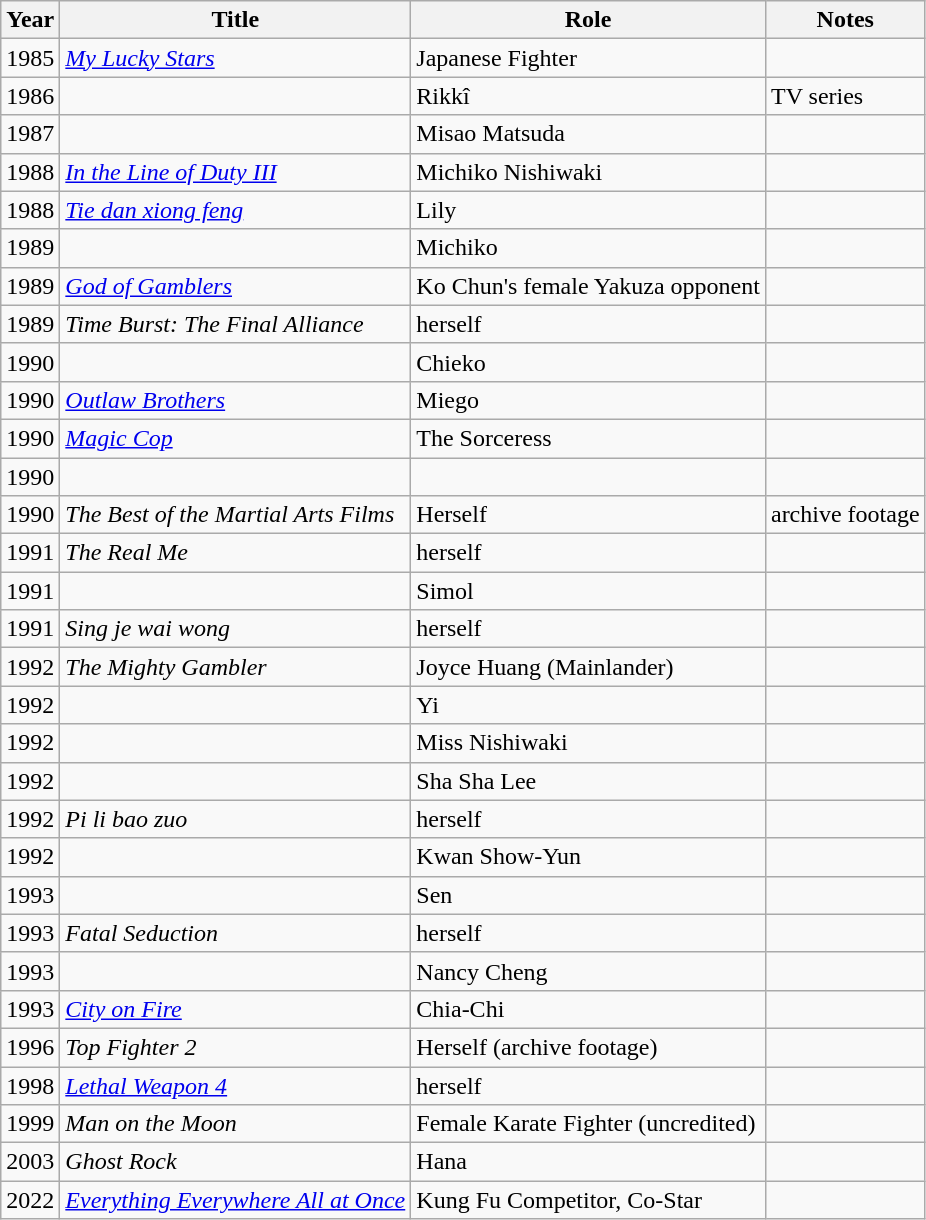<table class="wikitable sortable">
<tr>
<th scope="col">Year</th>
<th scope="col">Title</th>
<th scope="col" class="unsortable">Role</th>
<th scope="col" class="unsortable">Notes</th>
</tr>
<tr>
<td>1985</td>
<td><em><a href='#'>My Lucky Stars</a></em></td>
<td>Japanese Fighter</td>
<td></td>
</tr>
<tr>
<td>1986</td>
<td></td>
<td>Rikkî</td>
<td>TV series</td>
</tr>
<tr>
<td>1987</td>
<td></td>
<td>Misao Matsuda</td>
<td></td>
</tr>
<tr>
<td>1988</td>
<td><em><a href='#'>In the Line of Duty III</a></em></td>
<td>Michiko Nishiwaki</td>
<td></td>
</tr>
<tr>
<td>1988</td>
<td><em><a href='#'>Tie dan xiong feng</a></em></td>
<td>Lily</td>
<td></td>
</tr>
<tr>
<td>1989</td>
<td></td>
<td>Michiko</td>
<td></td>
</tr>
<tr>
<td>1989</td>
<td><em><a href='#'>God of Gamblers</a></em></td>
<td>Ko Chun's female Yakuza opponent</td>
<td></td>
</tr>
<tr>
<td>1989</td>
<td><em>Time Burst: The Final Alliance</em></td>
<td>herself</td>
<td></td>
</tr>
<tr>
<td>1990</td>
<td></td>
<td>Chieko</td>
<td></td>
</tr>
<tr>
<td>1990</td>
<td><em><a href='#'>Outlaw Brothers</a></em></td>
<td>Miego</td>
<td></td>
</tr>
<tr>
<td>1990</td>
<td><em><a href='#'>Magic Cop</a></em></td>
<td>The Sorceress</td>
<td></td>
</tr>
<tr>
<td>1990</td>
<td></td>
<td></td>
<td></td>
</tr>
<tr>
<td>1990</td>
<td><em>The Best of the Martial Arts Films</em></td>
<td>Herself</td>
<td>archive footage</td>
</tr>
<tr>
<td>1991</td>
<td><em>The Real Me</em></td>
<td>herself</td>
<td></td>
</tr>
<tr>
<td>1991</td>
<td></td>
<td>Simol</td>
<td></td>
</tr>
<tr>
<td>1991</td>
<td><em>Sing je wai wong</em></td>
<td>herself</td>
<td></td>
</tr>
<tr>
<td>1992</td>
<td><em>The Mighty Gambler</em></td>
<td>Joyce Huang (Mainlander)</td>
<td></td>
</tr>
<tr>
<td>1992</td>
<td></td>
<td>Yi</td>
<td></td>
</tr>
<tr>
<td>1992</td>
<td></td>
<td>Miss Nishiwaki</td>
<td></td>
</tr>
<tr>
<td>1992</td>
<td></td>
<td>Sha Sha Lee</td>
<td></td>
</tr>
<tr>
<td>1992</td>
<td><em>Pi li bao zuo</em></td>
<td>herself</td>
<td></td>
</tr>
<tr>
<td>1992</td>
<td></td>
<td>Kwan Show-Yun</td>
<td></td>
</tr>
<tr>
<td>1993</td>
<td></td>
<td>Sen</td>
<td></td>
</tr>
<tr>
<td>1993</td>
<td><em>Fatal Seduction</em></td>
<td>herself</td>
<td></td>
</tr>
<tr>
<td>1993</td>
<td></td>
<td>Nancy Cheng</td>
<td></td>
</tr>
<tr>
<td>1993</td>
<td><em><a href='#'>City on Fire</a></em></td>
<td>Chia-Chi</td>
<td></td>
</tr>
<tr>
<td>1996</td>
<td><em>Top Fighter 2</em></td>
<td>Herself (archive footage)</td>
<td></td>
</tr>
<tr>
<td>1998</td>
<td><em><a href='#'>Lethal Weapon 4</a></em></td>
<td>herself</td>
<td></td>
</tr>
<tr>
<td>1999</td>
<td><em>Man on the Moon</em></td>
<td>Female Karate Fighter (uncredited)</td>
<td></td>
</tr>
<tr>
<td>2003</td>
<td><em>Ghost Rock</em></td>
<td>Hana</td>
</tr>
<tr>
<td>2022</td>
<td><em><a href='#'>Everything Everywhere All at Once</a></em></td>
<td>Kung Fu Competitor, Co-Star</td>
<td></td>
</tr>
</table>
